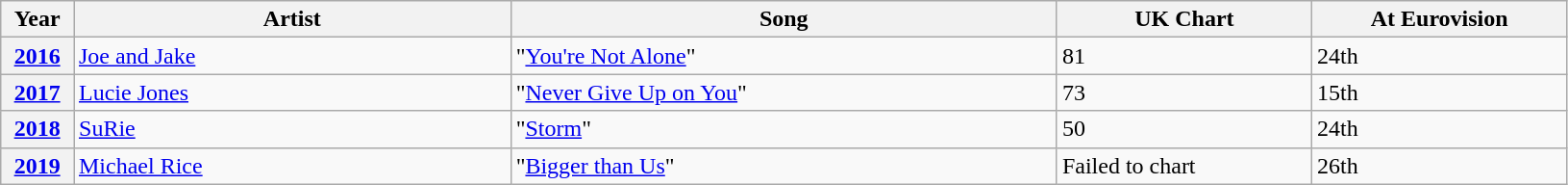<table class="wikitable sortable plainrowheaders" style="width:86%;">
<tr>
<th style="width:4%;">Year</th>
<th style="width:24%;">Artist</th>
<th style="width:30%;">Song</th>
<th style="width:14%;">UK Chart</th>
<th style="width:14%;">At Eurovision</th>
</tr>
<tr>
<th scope="row"><a href='#'>2016</a></th>
<td><a href='#'>Joe and Jake</a></td>
<td>"<a href='#'>You're Not Alone</a>"</td>
<td>81</td>
<td>24th</td>
</tr>
<tr>
<th scope="row"><a href='#'>2017</a></th>
<td><a href='#'>Lucie Jones</a></td>
<td>"<a href='#'>Never Give Up on You</a>"</td>
<td>73</td>
<td>15th</td>
</tr>
<tr>
<th scope="row"><a href='#'>2018</a></th>
<td><a href='#'>SuRie</a></td>
<td>"<a href='#'>Storm</a>"</td>
<td>50</td>
<td>24th</td>
</tr>
<tr>
<th scope="row"><a href='#'>2019</a></th>
<td><a href='#'>Michael Rice</a></td>
<td>"<a href='#'>Bigger than Us</a>"</td>
<td>Failed to chart</td>
<td>26th</td>
</tr>
</table>
